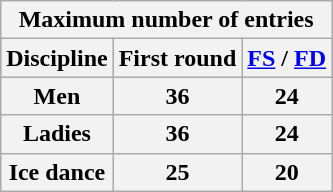<table class="wikitable">
<tr>
<th colspan=3 align=center>Maximum number of entries</th>
</tr>
<tr bgcolor=b0c4de align=center>
<th>Discipline</th>
<th>First round</th>
<th><a href='#'>FS</a> / <a href='#'>FD</a></th>
</tr>
<tr>
<th>Men</th>
<th>36</th>
<th>24</th>
</tr>
<tr>
<th>Ladies</th>
<th>36</th>
<th>24</th>
</tr>
<tr>
<th>Ice dance</th>
<th>25</th>
<th>20</th>
</tr>
</table>
